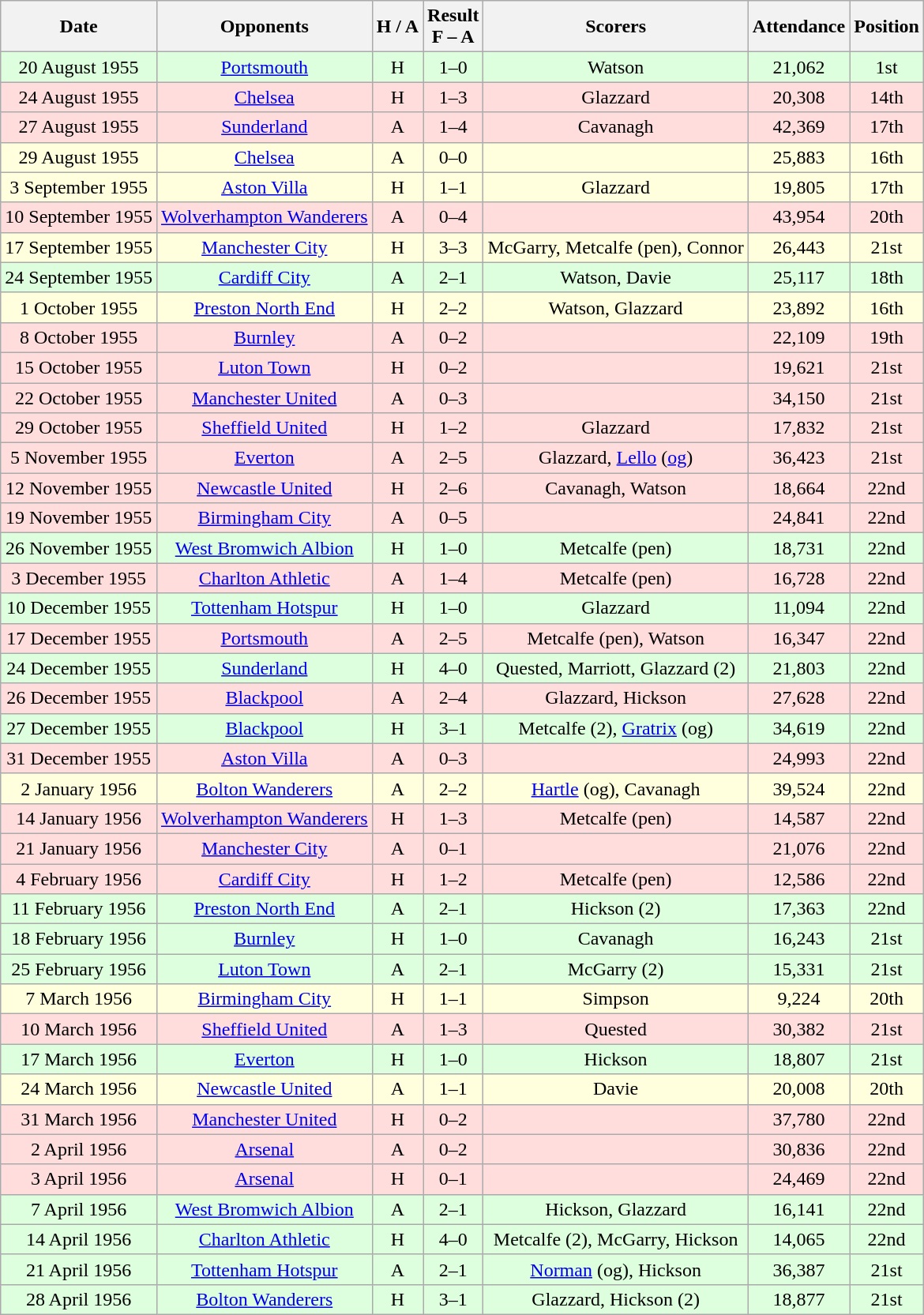<table class="wikitable" style="text-align:center">
<tr>
<th>Date</th>
<th>Opponents</th>
<th>H / A</th>
<th>Result<br>F – A</th>
<th>Scorers</th>
<th>Attendance</th>
<th>Position</th>
</tr>
<tr style="background:#dfd;">
<td>20 August 1955</td>
<td><a href='#'>Portsmouth</a></td>
<td>H</td>
<td>1–0</td>
<td>Watson</td>
<td>21,062</td>
<td>1st</td>
</tr>
<tr style="background:#fdd;">
<td>24 August 1955</td>
<td><a href='#'>Chelsea</a></td>
<td>H</td>
<td>1–3</td>
<td>Glazzard</td>
<td>20,308</td>
<td>14th</td>
</tr>
<tr style="background:#fdd;">
<td>27 August 1955</td>
<td><a href='#'>Sunderland</a></td>
<td>A</td>
<td>1–4</td>
<td>Cavanagh</td>
<td>42,369</td>
<td>17th</td>
</tr>
<tr style="background:#ffd;">
<td>29 August 1955</td>
<td><a href='#'>Chelsea</a></td>
<td>A</td>
<td>0–0</td>
<td></td>
<td>25,883</td>
<td>16th</td>
</tr>
<tr style="background:#ffd;">
<td>3 September 1955</td>
<td><a href='#'>Aston Villa</a></td>
<td>H</td>
<td>1–1</td>
<td>Glazzard</td>
<td>19,805</td>
<td>17th</td>
</tr>
<tr style="background:#fdd;">
<td>10 September 1955</td>
<td><a href='#'>Wolverhampton Wanderers</a></td>
<td>A</td>
<td>0–4</td>
<td></td>
<td>43,954</td>
<td>20th</td>
</tr>
<tr style="background:#ffd;">
<td>17 September 1955</td>
<td><a href='#'>Manchester City</a></td>
<td>H</td>
<td>3–3</td>
<td>McGarry, Metcalfe (pen), Connor</td>
<td>26,443</td>
<td>21st</td>
</tr>
<tr style="background:#dfd;">
<td>24 September 1955</td>
<td><a href='#'>Cardiff City</a></td>
<td>A</td>
<td>2–1</td>
<td>Watson, Davie</td>
<td>25,117</td>
<td>18th</td>
</tr>
<tr style="background:#ffd;">
<td>1 October 1955</td>
<td><a href='#'>Preston North End</a></td>
<td>H</td>
<td>2–2</td>
<td>Watson, Glazzard</td>
<td>23,892</td>
<td>16th</td>
</tr>
<tr style="background:#fdd;">
<td>8 October 1955</td>
<td><a href='#'>Burnley</a></td>
<td>A</td>
<td>0–2</td>
<td></td>
<td>22,109</td>
<td>19th</td>
</tr>
<tr style="background:#fdd;">
<td>15 October 1955</td>
<td><a href='#'>Luton Town</a></td>
<td>H</td>
<td>0–2</td>
<td></td>
<td>19,621</td>
<td>21st</td>
</tr>
<tr style="background:#fdd;">
<td>22 October 1955</td>
<td><a href='#'>Manchester United</a></td>
<td>A</td>
<td>0–3</td>
<td></td>
<td>34,150</td>
<td>21st</td>
</tr>
<tr style="background:#fdd;">
<td>29 October 1955</td>
<td><a href='#'>Sheffield United</a></td>
<td>H</td>
<td>1–2</td>
<td>Glazzard</td>
<td>17,832</td>
<td>21st</td>
</tr>
<tr style="background:#fdd;">
<td>5 November 1955</td>
<td><a href='#'>Everton</a></td>
<td>A</td>
<td>2–5</td>
<td>Glazzard, <a href='#'>Lello</a> (<a href='#'>og</a>)</td>
<td>36,423</td>
<td>21st</td>
</tr>
<tr style="background:#fdd;">
<td>12 November 1955</td>
<td><a href='#'>Newcastle United</a></td>
<td>H</td>
<td>2–6</td>
<td>Cavanagh, Watson</td>
<td>18,664</td>
<td>22nd</td>
</tr>
<tr style="background:#fdd;">
<td>19 November 1955</td>
<td><a href='#'>Birmingham City</a></td>
<td>A</td>
<td>0–5</td>
<td></td>
<td>24,841</td>
<td>22nd</td>
</tr>
<tr style="background:#dfd;">
<td>26 November 1955</td>
<td><a href='#'>West Bromwich Albion</a></td>
<td>H</td>
<td>1–0</td>
<td>Metcalfe (pen)</td>
<td>18,731</td>
<td>22nd</td>
</tr>
<tr style="background:#fdd;">
<td>3 December 1955</td>
<td><a href='#'>Charlton Athletic</a></td>
<td>A</td>
<td>1–4</td>
<td>Metcalfe (pen)</td>
<td>16,728</td>
<td>22nd</td>
</tr>
<tr style="background:#dfd;">
<td>10 December 1955</td>
<td><a href='#'>Tottenham Hotspur</a></td>
<td>H</td>
<td>1–0</td>
<td>Glazzard</td>
<td>11,094</td>
<td>22nd</td>
</tr>
<tr style="background:#fdd;">
<td>17 December 1955</td>
<td><a href='#'>Portsmouth</a></td>
<td>A</td>
<td>2–5</td>
<td>Metcalfe (pen), Watson</td>
<td>16,347</td>
<td>22nd</td>
</tr>
<tr style="background:#dfd;">
<td>24 December 1955</td>
<td><a href='#'>Sunderland</a></td>
<td>H</td>
<td>4–0</td>
<td>Quested, Marriott, Glazzard (2)</td>
<td>21,803</td>
<td>22nd</td>
</tr>
<tr style="background:#fdd;">
<td>26 December 1955</td>
<td><a href='#'>Blackpool</a></td>
<td>A</td>
<td>2–4</td>
<td>Glazzard, Hickson</td>
<td>27,628</td>
<td>22nd</td>
</tr>
<tr style="background:#dfd;">
<td>27 December 1955</td>
<td><a href='#'>Blackpool</a></td>
<td>H</td>
<td>3–1</td>
<td>Metcalfe (2), <a href='#'>Gratrix</a> (og)</td>
<td>34,619</td>
<td>22nd</td>
</tr>
<tr style="background:#fdd;">
<td>31 December 1955</td>
<td><a href='#'>Aston Villa</a></td>
<td>A</td>
<td>0–3</td>
<td></td>
<td>24,993</td>
<td>22nd</td>
</tr>
<tr style="background:#ffd;">
<td>2 January 1956</td>
<td><a href='#'>Bolton Wanderers</a></td>
<td>A</td>
<td>2–2</td>
<td><a href='#'>Hartle</a> (og), Cavanagh</td>
<td>39,524</td>
<td>22nd</td>
</tr>
<tr style="background:#fdd;">
<td>14 January 1956</td>
<td><a href='#'>Wolverhampton Wanderers</a></td>
<td>H</td>
<td>1–3</td>
<td>Metcalfe (pen)</td>
<td>14,587</td>
<td>22nd</td>
</tr>
<tr style="background:#fdd;">
<td>21 January 1956</td>
<td><a href='#'>Manchester City</a></td>
<td>A</td>
<td>0–1</td>
<td></td>
<td>21,076</td>
<td>22nd</td>
</tr>
<tr style="background:#fdd;">
<td>4 February 1956</td>
<td><a href='#'>Cardiff City</a></td>
<td>H</td>
<td>1–2</td>
<td>Metcalfe (pen)</td>
<td>12,586</td>
<td>22nd</td>
</tr>
<tr style="background:#dfd;">
<td>11 February 1956</td>
<td><a href='#'>Preston North End</a></td>
<td>A</td>
<td>2–1</td>
<td>Hickson (2)</td>
<td>17,363</td>
<td>22nd</td>
</tr>
<tr style="background:#dfd;">
<td>18 February 1956</td>
<td><a href='#'>Burnley</a></td>
<td>H</td>
<td>1–0</td>
<td>Cavanagh</td>
<td>16,243</td>
<td>21st</td>
</tr>
<tr style="background:#dfd;">
<td>25 February 1956</td>
<td><a href='#'>Luton Town</a></td>
<td>A</td>
<td>2–1</td>
<td>McGarry (2)</td>
<td>15,331</td>
<td>21st</td>
</tr>
<tr style="background:#ffd;">
<td>7 March 1956</td>
<td><a href='#'>Birmingham City</a></td>
<td>H</td>
<td>1–1</td>
<td>Simpson</td>
<td>9,224</td>
<td>20th</td>
</tr>
<tr style="background:#fdd;">
<td>10 March 1956</td>
<td><a href='#'>Sheffield United</a></td>
<td>A</td>
<td>1–3</td>
<td>Quested</td>
<td>30,382</td>
<td>21st</td>
</tr>
<tr style="background:#dfd;">
<td>17 March 1956</td>
<td><a href='#'>Everton</a></td>
<td>H</td>
<td>1–0</td>
<td>Hickson</td>
<td>18,807</td>
<td>21st</td>
</tr>
<tr style="background:#ffd;">
<td>24 March 1956</td>
<td><a href='#'>Newcastle United</a></td>
<td>A</td>
<td>1–1</td>
<td>Davie</td>
<td>20,008</td>
<td>20th</td>
</tr>
<tr style="background:#fdd;">
<td>31 March 1956</td>
<td><a href='#'>Manchester United</a></td>
<td>H</td>
<td>0–2</td>
<td></td>
<td>37,780</td>
<td>22nd</td>
</tr>
<tr style="background:#fdd;">
<td>2 April 1956</td>
<td><a href='#'>Arsenal</a></td>
<td>A</td>
<td>0–2</td>
<td></td>
<td>30,836</td>
<td>22nd</td>
</tr>
<tr style="background:#fdd;">
<td>3 April 1956</td>
<td><a href='#'>Arsenal</a></td>
<td>H</td>
<td>0–1</td>
<td></td>
<td>24,469</td>
<td>22nd</td>
</tr>
<tr style="background:#dfd;">
<td>7 April 1956</td>
<td><a href='#'>West Bromwich Albion</a></td>
<td>A</td>
<td>2–1</td>
<td>Hickson, Glazzard</td>
<td>16,141</td>
<td>22nd</td>
</tr>
<tr style="background:#dfd;">
<td>14 April 1956</td>
<td><a href='#'>Charlton Athletic</a></td>
<td>H</td>
<td>4–0</td>
<td>Metcalfe (2), McGarry, Hickson</td>
<td>14,065</td>
<td>22nd</td>
</tr>
<tr style="background:#dfd;">
<td>21 April 1956</td>
<td><a href='#'>Tottenham Hotspur</a></td>
<td>A</td>
<td>2–1</td>
<td><a href='#'>Norman</a> (og), Hickson</td>
<td>36,387</td>
<td>21st</td>
</tr>
<tr style="background:#dfd;">
<td>28 April 1956</td>
<td><a href='#'>Bolton Wanderers</a></td>
<td>H</td>
<td>3–1</td>
<td>Glazzard, Hickson (2)</td>
<td>18,877</td>
<td>21st</td>
</tr>
</table>
